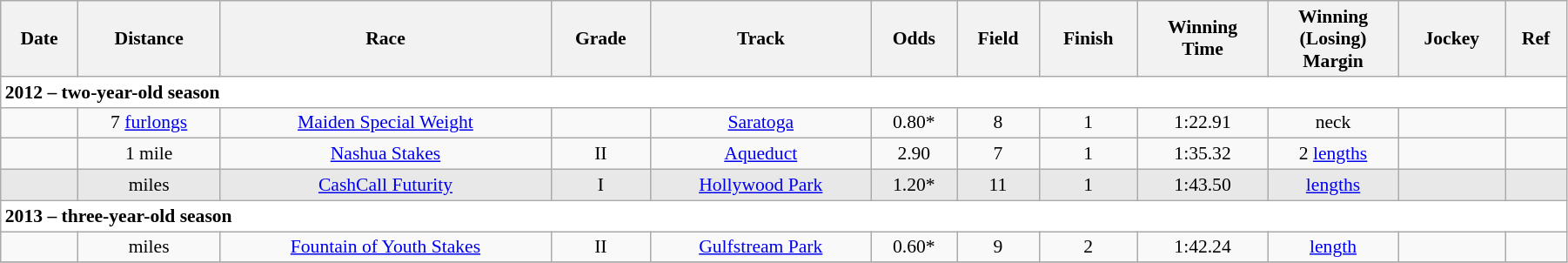<table class = "wikitable sortable" style="text-align:center; width:95%; font-size:90%">
<tr>
<th scope="col">Date</th>
<th scope="col">Distance</th>
<th scope="col">Race</th>
<th scope="col">Grade</th>
<th scope="col">Track</th>
<th scope="col">Odds</th>
<th scope="col">Field</th>
<th scope="col">Finish</th>
<th scope="col">Winning<br>Time</th>
<th scope="col">Winning<br>(Losing)<br>Margin</th>
<th scope="col">Jockey</th>
<th scope="col" class="unsortable">Ref</th>
</tr>
<tr style="background-color:white">
<td align="left" colspan=12><strong>2012 – two-year-old season</strong></td>
</tr>
<tr>
<td></td>
<td> 7 <a href='#'>furlongs</a></td>
<td><a href='#'>Maiden Special Weight</a></td>
<td></td>
<td><a href='#'>Saratoga</a></td>
<td>0.80*</td>
<td>8</td>
<td>1</td>
<td>1:22.91</td>
<td> neck</td>
<td></td>
<td></td>
</tr>
<tr>
<td></td>
<td> 1 mile</td>
<td><a href='#'>Nashua Stakes</a></td>
<td> II</td>
<td><a href='#'>Aqueduct</a></td>
<td>2.90</td>
<td>7</td>
<td>1</td>
<td>1:35.32</td>
<td> 2 <a href='#'>lengths</a></td>
<td></td>
<td></td>
</tr>
<tr style="background-color:#E8E8E8">
<td></td>
<td>  miles</td>
<td><a href='#'>CashCall Futurity</a></td>
<td> I</td>
<td><a href='#'>Hollywood Park</a></td>
<td>1.20*</td>
<td>11</td>
<td>1</td>
<td>1:43.50</td>
<td> <a href='#'>lengths</a></td>
<td></td>
<td></td>
</tr>
<tr style="background-color:white">
<td align="left" colspan=12><strong>2013 – three-year-old season</strong></td>
</tr>
<tr>
<td></td>
<td>  miles</td>
<td><a href='#'>Fountain of Youth Stakes</a></td>
<td> II</td>
<td><a href='#'>Gulfstream Park</a></td>
<td>0.60*</td>
<td>9</td>
<td>2</td>
<td>1:42.24</td>
<td> <a href='#'>length</a></td>
<td></td>
<td></td>
</tr>
<tr>
</tr>
</table>
